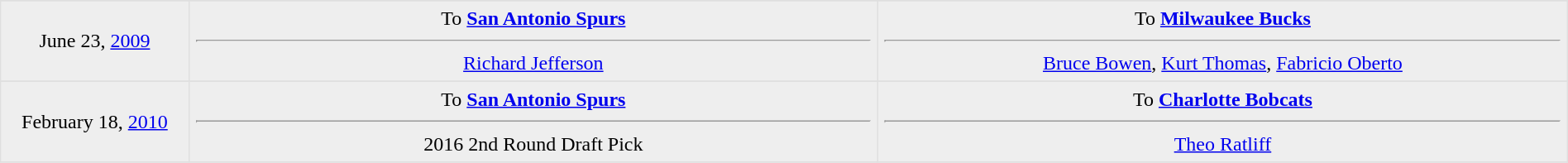<table border=1 style="border-collapse:collapse; text-align: center; width: 100%" bordercolor="#DFDFDF"  cellpadding="5">
<tr>
</tr>
<tr bgcolor="eeeeee">
<td style="width:12%">June 23, <a href='#'>2009</a><br></td>
<td style="width:44%" valign="top">To <strong><a href='#'>San Antonio Spurs</a></strong><hr><a href='#'>Richard Jefferson</a></td>
<td style="width:44%" valign="top">To <strong><a href='#'>Milwaukee Bucks</a></strong><hr><a href='#'>Bruce Bowen</a>, <a href='#'>Kurt Thomas</a>, <a href='#'>Fabricio Oberto</a></td>
</tr>
<tr>
</tr>
<tr bgcolor="eeeeee">
<td style="width:12%">February 18, <a href='#'>2010</a><br></td>
<td style="width:44%" valign="top">To <strong><a href='#'>San Antonio Spurs</a></strong><hr>2016 2nd Round Draft Pick</td>
<td style="width:44%" valign="top">To <strong><a href='#'>Charlotte Bobcats</a></strong><hr><a href='#'>Theo Ratliff</a></td>
</tr>
<tr>
</tr>
</table>
